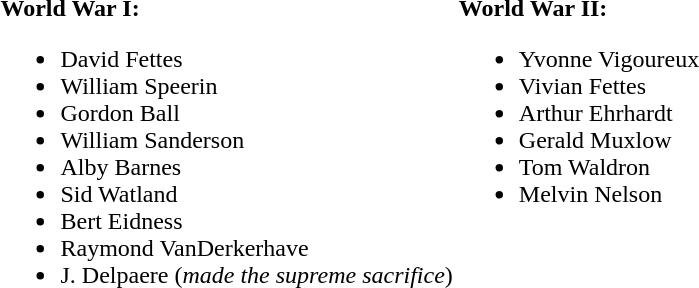<table>
<tr valign="top">
<td><strong>World War I:</strong><br><ul><li>David Fettes</li><li>William Speerin</li><li>Gordon Ball</li><li>William Sanderson</li><li>Alby Barnes</li><li>Sid Watland</li><li>Bert Eidness</li><li>Raymond VanDerkerhave</li><li>J. Delpaere (<em>made the supreme sacrifice</em>)</li></ul></td>
<td><strong>World War II:</strong><br><ul><li>Yvonne Vigoureux</li><li>Vivian Fettes</li><li>Arthur Ehrhardt</li><li>Gerald Muxlow</li><li>Tom Waldron</li><li>Melvin Nelson</li></ul></td>
</tr>
</table>
